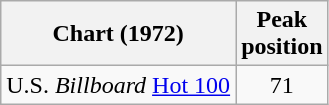<table class="wikitable">
<tr>
<th>Chart (1972)</th>
<th>Peak<br>position</th>
</tr>
<tr>
<td>U.S. <em>Billboard</em> <a href='#'>Hot 100</a></td>
<td style="text-align:center;">71</td>
</tr>
</table>
